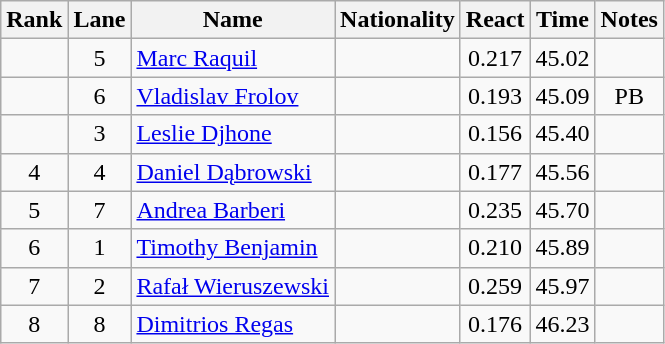<table class="wikitable sortable" style="text-align:center">
<tr>
<th>Rank</th>
<th>Lane</th>
<th>Name</th>
<th>Nationality</th>
<th>React</th>
<th>Time</th>
<th>Notes</th>
</tr>
<tr>
<td></td>
<td>5</td>
<td align="left"><a href='#'>Marc Raquil</a></td>
<td align=left></td>
<td>0.217</td>
<td>45.02</td>
<td></td>
</tr>
<tr>
<td></td>
<td>6</td>
<td align="left"><a href='#'>Vladislav Frolov</a></td>
<td align=left></td>
<td>0.193</td>
<td>45.09</td>
<td>PB</td>
</tr>
<tr>
<td></td>
<td>3</td>
<td align="left"><a href='#'>Leslie Djhone</a></td>
<td align=left></td>
<td>0.156</td>
<td>45.40</td>
<td></td>
</tr>
<tr>
<td>4</td>
<td>4</td>
<td align="left"><a href='#'>Daniel Dąbrowski</a></td>
<td align=left></td>
<td>0.177</td>
<td>45.56</td>
<td></td>
</tr>
<tr>
<td>5</td>
<td>7</td>
<td align="left"><a href='#'>Andrea Barberi</a></td>
<td align=left></td>
<td>0.235</td>
<td>45.70</td>
<td></td>
</tr>
<tr>
<td>6</td>
<td>1</td>
<td align="left"><a href='#'>Timothy Benjamin</a></td>
<td align=left></td>
<td>0.210</td>
<td>45.89</td>
<td></td>
</tr>
<tr>
<td>7</td>
<td>2</td>
<td align="left"><a href='#'>Rafał Wieruszewski</a></td>
<td align=left></td>
<td>0.259</td>
<td>45.97</td>
<td></td>
</tr>
<tr>
<td>8</td>
<td>8</td>
<td align="left"><a href='#'>Dimitrios Regas</a></td>
<td align=left></td>
<td>0.176</td>
<td>46.23</td>
<td></td>
</tr>
</table>
